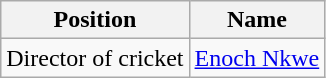<table class="wikitable">
<tr>
<th>Position</th>
<th>Name</th>
</tr>
<tr>
<td>Director of cricket</td>
<td><a href='#'>Enoch Nkwe</a></td>
</tr>
</table>
